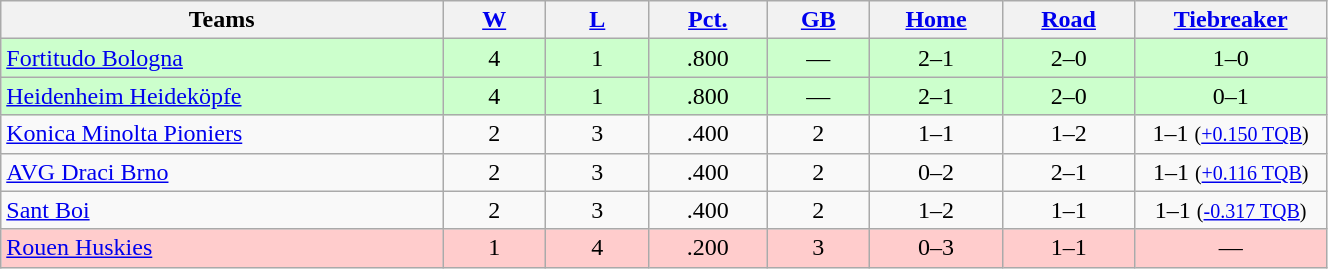<table class="wikitable" width="70%" style="text-align:center;">
<tr>
<th width="30%">Teams</th>
<th width="7%"><a href='#'>W</a></th>
<th width="7%"><a href='#'>L</a></th>
<th width="8%"><a href='#'>Pct.</a></th>
<th width="7%"><a href='#'>GB</a></th>
<th width="9%"><a href='#'>Home</a></th>
<th width="9%"><a href='#'>Road</a></th>
<th width="13%"><a href='#'>Tiebreaker</a></th>
</tr>
<tr bgcolor="CCFFCC">
<td align=left> <a href='#'>Fortitudo Bologna</a></td>
<td>4</td>
<td>1</td>
<td>.800</td>
<td>—</td>
<td>2–1</td>
<td>2–0</td>
<td>1–0</td>
</tr>
<tr bgcolor="CCFFCC">
<td align=left> <a href='#'>Heidenheim Heideköpfe</a></td>
<td>4</td>
<td>1</td>
<td>.800</td>
<td>—</td>
<td>2–1</td>
<td>2–0</td>
<td>0–1</td>
</tr>
<tr>
<td align=left> <a href='#'>Konica Minolta Pioniers</a></td>
<td>2</td>
<td>3</td>
<td>.400</td>
<td>2</td>
<td>1–1</td>
<td>1–2</td>
<td>1–1 <small>(<a href='#'>+0.150 TQB</a>)</small></td>
</tr>
<tr>
<td align=left> <a href='#'>AVG Draci Brno</a></td>
<td>2</td>
<td>3</td>
<td>.400</td>
<td>2</td>
<td>0–2</td>
<td>2–1</td>
<td>1–1 <small>(<a href='#'>+0.116 TQB</a>)</small></td>
</tr>
<tr>
<td align=left> <a href='#'>Sant Boi</a></td>
<td>2</td>
<td>3</td>
<td>.400</td>
<td>2</td>
<td>1–2</td>
<td>1–1</td>
<td>1–1 <small>(<a href='#'>-0.317 TQB</a>)</small></td>
</tr>
<tr bgcolor="FFCCCC">
<td align=left> <a href='#'>Rouen Huskies</a></td>
<td>1</td>
<td>4</td>
<td>.200</td>
<td>3</td>
<td>0–3</td>
<td>1–1</td>
<td>—</td>
</tr>
</table>
